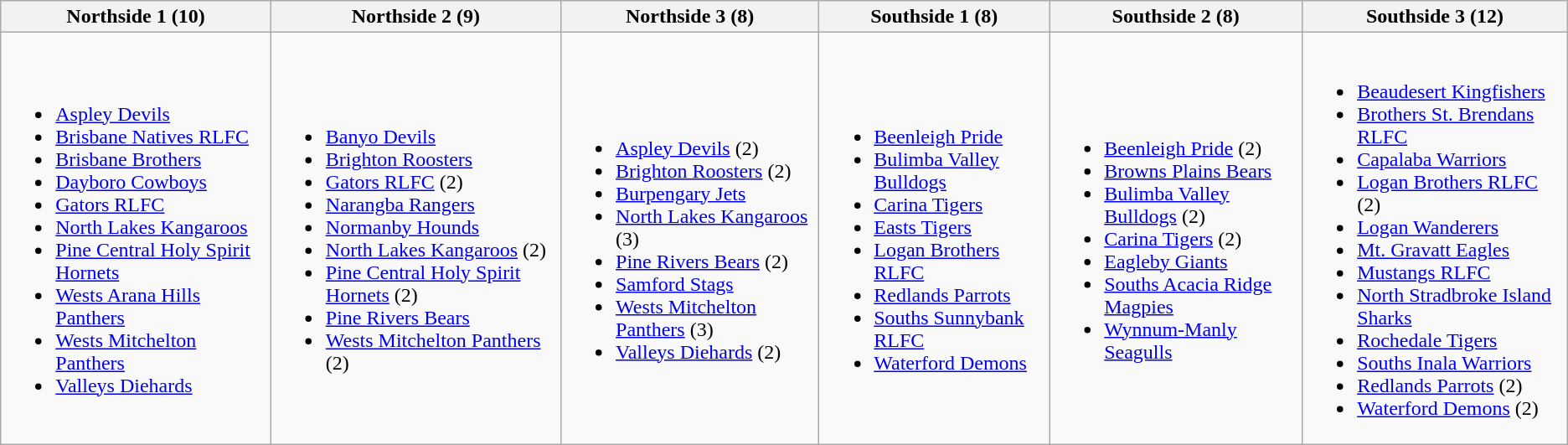<table class="wikitable">
<tr>
<th>Northside 1 (10)</th>
<th>Northside 2 (9)</th>
<th>Northside 3 (8)</th>
<th>Southside 1 (8)</th>
<th>Southside 2 (8)</th>
<th>Southside 3 (12)</th>
</tr>
<tr>
<td><br><ul><li> <a href='#'>Aspley Devils</a></li><li> <a href='#'>Brisbane Natives RLFC</a></li><li> <a href='#'>Brisbane Brothers</a></li><li> <a href='#'>Dayboro Cowboys</a></li><li> <a href='#'>Gators RLFC</a></li><li> <a href='#'>North Lakes Kangaroos</a></li><li> <a href='#'>Pine Central Holy Spirit Hornets</a></li><li> <a href='#'>Wests Arana Hills Panthers</a></li><li> <a href='#'>Wests Mitchelton Panthers</a></li><li> <a href='#'>Valleys Diehards</a></li></ul></td>
<td><br><ul><li> <a href='#'>Banyo Devils</a></li><li> <a href='#'>Brighton Roosters</a></li><li> <a href='#'>Gators RLFC</a> (2)</li><li> <a href='#'>Narangba Rangers</a></li><li> <a href='#'>Normanby Hounds</a></li><li> <a href='#'>North Lakes Kangaroos</a> (2)</li><li> <a href='#'>Pine Central Holy Spirit Hornets</a> (2)</li><li> <a href='#'>Pine Rivers Bears</a></li><li> <a href='#'>Wests Mitchelton Panthers</a> (2)</li></ul></td>
<td><br><ul><li> <a href='#'>Aspley Devils</a> (2)</li><li> <a href='#'>Brighton Roosters</a> (2)</li><li> <a href='#'>Burpengary Jets</a></li><li> <a href='#'>North Lakes Kangaroos</a> (3)</li><li> <a href='#'>Pine Rivers Bears</a> (2)</li><li> <a href='#'>Samford Stags</a></li><li> <a href='#'>Wests Mitchelton Panthers</a> (3)</li><li> <a href='#'>Valleys Diehards</a> (2)</li></ul></td>
<td><br><ul><li> <a href='#'>Beenleigh Pride</a></li><li> <a href='#'>Bulimba Valley Bulldogs</a></li><li> <a href='#'>Carina Tigers</a></li><li> <a href='#'>Easts Tigers</a></li><li> <a href='#'>Logan Brothers RLFC</a></li><li> <a href='#'>Redlands Parrots</a></li><li> <a href='#'>Souths Sunnybank RLFC</a></li><li> <a href='#'>Waterford Demons</a></li></ul></td>
<td><br><ul><li> <a href='#'>Beenleigh Pride</a> (2)</li><li> <a href='#'>Browns Plains Bears</a></li><li> <a href='#'>Bulimba Valley Bulldogs</a> (2)</li><li> <a href='#'>Carina Tigers</a> (2)</li><li> <a href='#'>Eagleby Giants</a></li><li> <a href='#'>Souths Acacia Ridge Magpies</a></li><li> <a href='#'>Wynnum-Manly Seagulls</a></li></ul></td>
<td><br><ul><li> <a href='#'>Beaudesert Kingfishers</a></li><li> <a href='#'>Brothers St. Brendans RLFC</a></li><li> <a href='#'>Capalaba Warriors</a></li><li> <a href='#'>Logan Brothers RLFC</a> (2)</li><li> <a href='#'>Logan Wanderers</a></li><li> <a href='#'>Mt. Gravatt Eagles</a></li><li> <a href='#'>Mustangs RLFC</a></li><li> <a href='#'>North Stradbroke Island Sharks</a></li><li> <a href='#'>Rochedale Tigers</a></li><li> <a href='#'>Souths Inala Warriors</a></li><li> <a href='#'>Redlands Parrots</a> (2)</li><li> <a href='#'>Waterford Demons</a> (2)</li></ul></td>
</tr>
</table>
